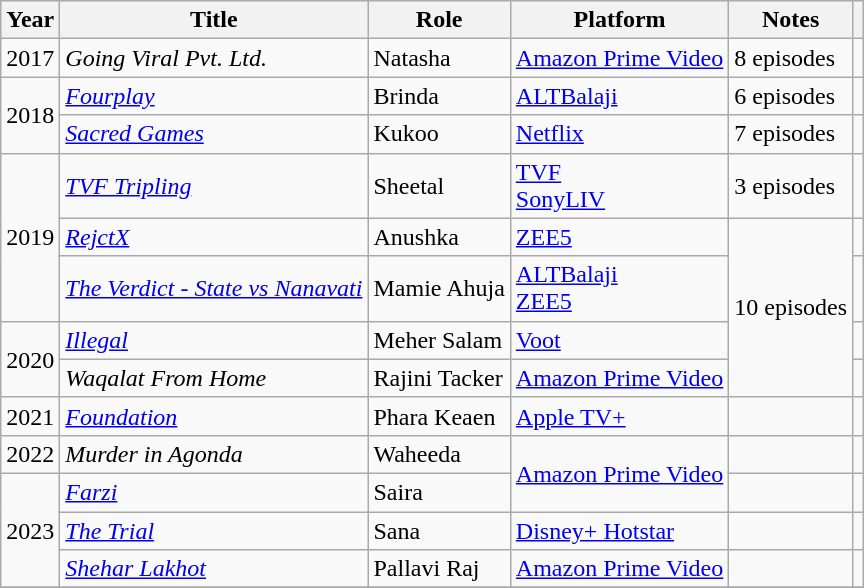<table class="wikitable plainrowheaders sortable">
<tr>
<th scope="col">Year</th>
<th scope="col">Title</th>
<th scope="col">Role</th>
<th scope="col">Platform</th>
<th scope="col" class="unsortable">Notes</th>
<th scope="col" class="unsortable"></th>
</tr>
<tr>
<td>2017</td>
<td><em>Going Viral Pvt. Ltd.</em></td>
<td>Natasha</td>
<td><a href='#'>Amazon Prime Video</a></td>
<td>8 episodes</td>
<td></td>
</tr>
<tr>
<td rowspan="2">2018</td>
<td><em><a href='#'>Fourplay</a></em></td>
<td>Brinda</td>
<td><a href='#'>ALTBalaji</a></td>
<td>6 episodes</td>
<td></td>
</tr>
<tr>
<td><em><a href='#'>Sacred Games</a></em></td>
<td>Kukoo</td>
<td><a href='#'>Netflix</a></td>
<td>7 episodes</td>
<td></td>
</tr>
<tr>
<td rowspan="3">2019</td>
<td><em><a href='#'>TVF Tripling</a> </em></td>
<td>Sheetal</td>
<td><a href='#'>TVF</a><br><a href='#'>SonyLIV</a></td>
<td>3 episodes</td>
<td></td>
</tr>
<tr>
<td><em><a href='#'>RejctX</a></em></td>
<td>Anushka</td>
<td><a href='#'>ZEE5</a></td>
<td rowspan="4">10 episodes</td>
<td></td>
</tr>
<tr>
<td><em><a href='#'>The Verdict - State vs Nanavati</a></em></td>
<td>Mamie Ahuja</td>
<td><a href='#'>ALTBalaji</a> <br><a href='#'>ZEE5</a></td>
<td></td>
</tr>
<tr>
<td rowspan="2">2020</td>
<td><em><a href='#'>Illegal</a></em></td>
<td>Meher Salam</td>
<td><a href='#'>Voot</a></td>
<td></td>
</tr>
<tr>
<td><em>Waqalat From Home</em></td>
<td>Rajini Tacker</td>
<td><a href='#'>Amazon Prime Video</a></td>
<td></td>
</tr>
<tr>
<td>2021</td>
<td><em><a href='#'>Foundation</a></em></td>
<td>Phara Keaen</td>
<td><a href='#'>Apple TV+</a></td>
<td></td>
<td></td>
</tr>
<tr>
<td>2022</td>
<td><em>Murder in Agonda</em></td>
<td>Waheeda</td>
<td rowspan="2"><a href='#'>Amazon Prime Video</a></td>
<td></td>
<td></td>
</tr>
<tr>
<td rowspan="3">2023</td>
<td><em><a href='#'>Farzi</a></em></td>
<td>Saira</td>
<td></td>
<td></td>
</tr>
<tr>
<td><em><a href='#'>The Trial</a></em></td>
<td>Sana</td>
<td><a href='#'>Disney+ Hotstar</a></td>
<td></td>
<td></td>
</tr>
<tr>
<td><em><a href='#'>Shehar Lakhot</a></em></td>
<td>Pallavi Raj</td>
<td><a href='#'>Amazon Prime Video</a></td>
<td></td>
<td></td>
</tr>
<tr>
</tr>
</table>
